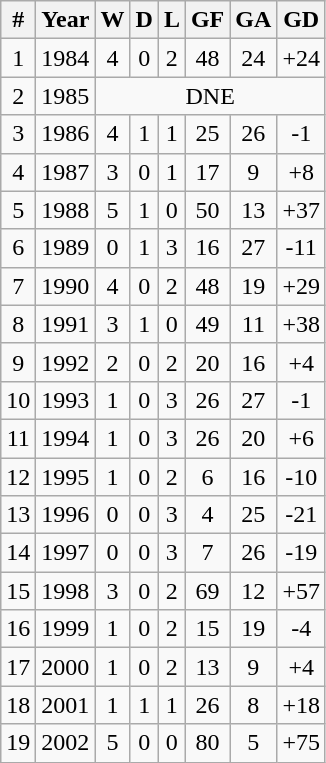<table class="wikitable sortable" style="text-align:center">
<tr>
<th>#</th>
<th>Year</th>
<th>W</th>
<th>D</th>
<th>L</th>
<th>GF</th>
<th>GA</th>
<th>GD</th>
</tr>
<tr>
<td>1</td>
<td>1984</td>
<td>4</td>
<td>0</td>
<td>2</td>
<td>48</td>
<td>24</td>
<td>+24</td>
</tr>
<tr>
<td>2</td>
<td>1985</td>
<td colspan=6>DNE</td>
</tr>
<tr>
<td>3</td>
<td>1986</td>
<td>4</td>
<td>1</td>
<td>1</td>
<td>25</td>
<td>26</td>
<td>-1</td>
</tr>
<tr>
<td>4</td>
<td>1987</td>
<td>3</td>
<td>0</td>
<td>1</td>
<td>17</td>
<td>9</td>
<td>+8</td>
</tr>
<tr>
<td>5</td>
<td>1988</td>
<td>5</td>
<td>1</td>
<td>0</td>
<td>50</td>
<td>13</td>
<td>+37</td>
</tr>
<tr>
<td>6</td>
<td>1989</td>
<td>0</td>
<td>1</td>
<td>3</td>
<td>16</td>
<td>27</td>
<td>-11</td>
</tr>
<tr>
<td>7</td>
<td>1990</td>
<td>4</td>
<td>0</td>
<td>2</td>
<td>48</td>
<td>19</td>
<td>+29</td>
</tr>
<tr>
<td>8</td>
<td>1991</td>
<td>3</td>
<td>1</td>
<td>0</td>
<td>49</td>
<td>11</td>
<td>+38</td>
</tr>
<tr>
<td>9</td>
<td>1992</td>
<td>2</td>
<td>0</td>
<td>2</td>
<td>20</td>
<td>16</td>
<td>+4</td>
</tr>
<tr>
<td>10</td>
<td>1993</td>
<td>1</td>
<td>0</td>
<td>3</td>
<td>26</td>
<td>27</td>
<td>-1</td>
</tr>
<tr>
<td>11</td>
<td>1994</td>
<td>1</td>
<td>0</td>
<td>3</td>
<td>26</td>
<td>20</td>
<td>+6</td>
</tr>
<tr>
<td>12</td>
<td>1995</td>
<td>1</td>
<td>0</td>
<td>2</td>
<td>6</td>
<td>16</td>
<td>-10</td>
</tr>
<tr>
<td>13</td>
<td>1996</td>
<td>0</td>
<td>0</td>
<td>3</td>
<td>4</td>
<td>25</td>
<td>-21</td>
</tr>
<tr>
<td>14</td>
<td>1997</td>
<td>0</td>
<td>0</td>
<td>3</td>
<td>7</td>
<td>26</td>
<td>-19</td>
</tr>
<tr>
<td>15</td>
<td>1998</td>
<td>3</td>
<td>0</td>
<td>2</td>
<td>69</td>
<td>12</td>
<td>+57</td>
</tr>
<tr>
<td>16</td>
<td>1999</td>
<td>1</td>
<td>0</td>
<td>2</td>
<td>15</td>
<td>19</td>
<td>-4</td>
</tr>
<tr>
<td>17</td>
<td>2000</td>
<td>1</td>
<td>0</td>
<td>2</td>
<td>13</td>
<td>9</td>
<td>+4</td>
</tr>
<tr>
<td>18</td>
<td>2001</td>
<td>1</td>
<td>1</td>
<td>1</td>
<td>26</td>
<td>8</td>
<td>+18</td>
</tr>
<tr>
<td>19</td>
<td>2002</td>
<td>5</td>
<td>0</td>
<td>0</td>
<td>80</td>
<td>5</td>
<td>+75</td>
</tr>
</table>
